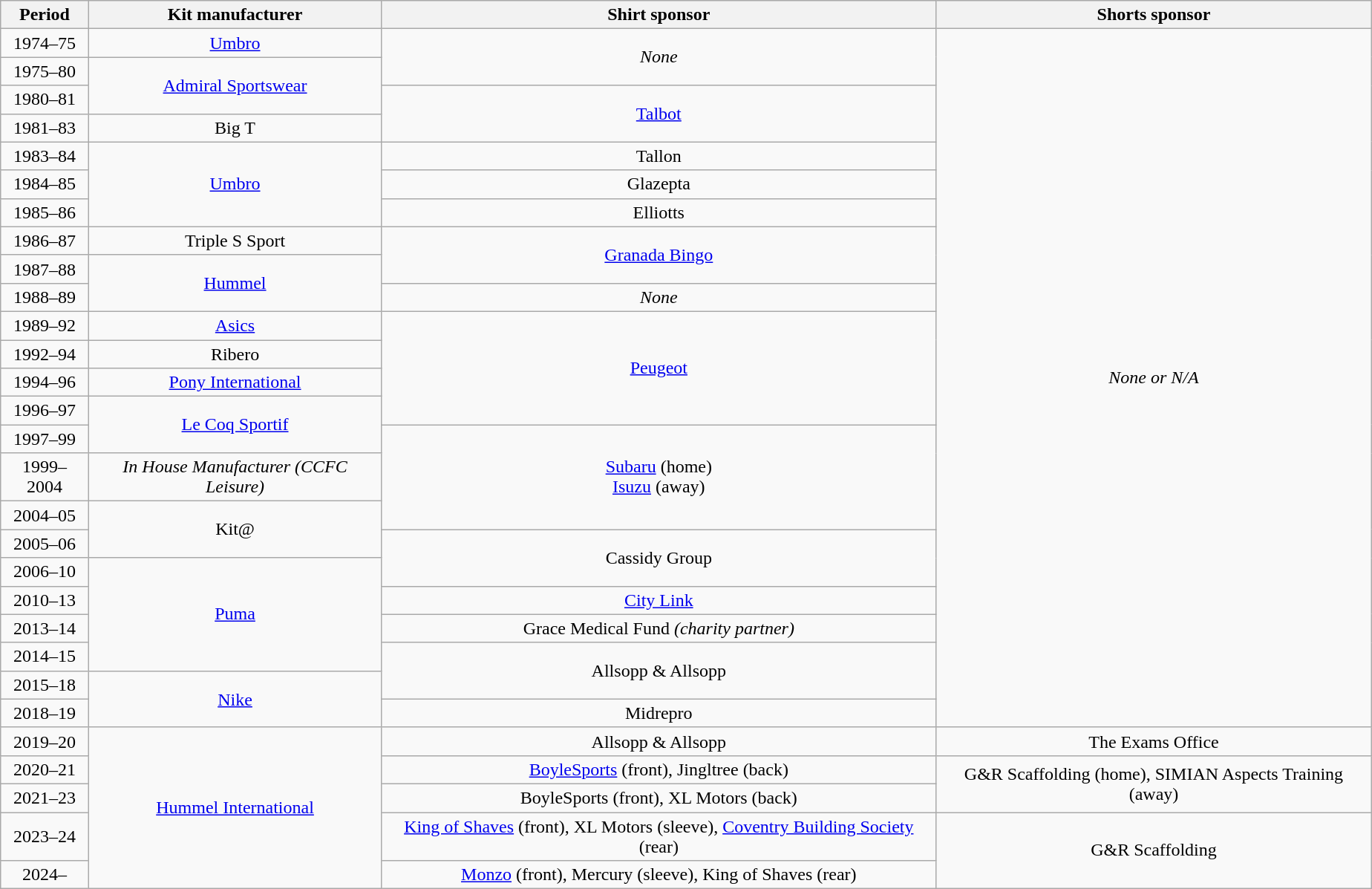<table class="wikitable" style="text-align:center;margin-left:1em">
<tr>
<th>Period</th>
<th>Kit manufacturer</th>
<th>Shirt sponsor</th>
<th>Shorts sponsor</th>
</tr>
<tr>
<td>1974–75</td>
<td><a href='#'>Umbro</a></td>
<td rowspan=2><em>None</em></td>
<td rowspan="24"><em>None or N/A</em></td>
</tr>
<tr>
<td>1975–80</td>
<td rowspan=2><a href='#'>Admiral Sportswear</a></td>
</tr>
<tr>
<td>1980–81</td>
<td rowspan=2><a href='#'>Talbot</a></td>
</tr>
<tr>
<td>1981–83</td>
<td>Big T</td>
</tr>
<tr>
<td>1983–84</td>
<td rowspan=3><a href='#'>Umbro</a></td>
<td>Tallon</td>
</tr>
<tr>
<td>1984–85</td>
<td>Glazepta</td>
</tr>
<tr>
<td>1985–86</td>
<td>Elliotts</td>
</tr>
<tr>
<td>1986–87</td>
<td>Triple S Sport</td>
<td rowspan=2><a href='#'>Granada Bingo</a></td>
</tr>
<tr>
<td>1987–88</td>
<td rowspan=2><a href='#'>Hummel</a></td>
</tr>
<tr>
<td>1988–89</td>
<td><em>None</em></td>
</tr>
<tr>
<td>1989–92</td>
<td><a href='#'>Asics</a></td>
<td rowspan=4><a href='#'>Peugeot</a></td>
</tr>
<tr>
<td>1992–94</td>
<td>Ribero</td>
</tr>
<tr>
<td>1994–96</td>
<td><a href='#'>Pony International</a></td>
</tr>
<tr>
<td>1996–97</td>
<td rowspan=2><a href='#'>Le Coq Sportif</a></td>
</tr>
<tr>
<td>1997–99</td>
<td rowspan=3><a href='#'>Subaru</a> (home)<br><a href='#'>Isuzu</a> (away)</td>
</tr>
<tr>
<td>1999–2004</td>
<td><em>In House Manufacturer (CCFC Leisure)</em></td>
</tr>
<tr>
<td>2004–05</td>
<td rowspan=2>Kit@</td>
</tr>
<tr>
<td>2005–06</td>
<td rowspan=2>Cassidy Group</td>
</tr>
<tr>
<td>2006–10</td>
<td rowspan=4><a href='#'>Puma</a></td>
</tr>
<tr>
<td>2010–13</td>
<td><a href='#'>City Link</a></td>
</tr>
<tr>
<td>2013–14</td>
<td>Grace Medical Fund <em>(charity partner)</em></td>
</tr>
<tr>
<td>2014–15</td>
<td rowspan=2>Allsopp & Allsopp</td>
</tr>
<tr>
<td>2015–18</td>
<td rowspan=2><a href='#'>Nike</a></td>
</tr>
<tr>
<td>2018–19</td>
<td>Midrepro</td>
</tr>
<tr>
<td>2019–20</td>
<td rowspan="5"><a href='#'>Hummel International</a></td>
<td>Allsopp & Allsopp</td>
<td>The Exams Office</td>
</tr>
<tr>
<td>2020–21</td>
<td><a href='#'>BoyleSports</a> (front),  Jingltree (back)</td>
<td rowspan="2">G&R Scaffolding (home), SIMIAN Aspects Training (away)</td>
</tr>
<tr>
<td>2021–23</td>
<td>BoyleSports (front), XL Motors (back)</td>
</tr>
<tr>
<td>2023–24</td>
<td><a href='#'>King of Shaves</a> (front), XL Motors (sleeve), <a href='#'>Coventry Building Society</a> (rear)</td>
<td rowspan="2">G&R Scaffolding</td>
</tr>
<tr>
<td>2024–</td>
<td><a href='#'>Monzo</a> (front), Mercury (sleeve), King of Shaves (rear)</td>
</tr>
</table>
